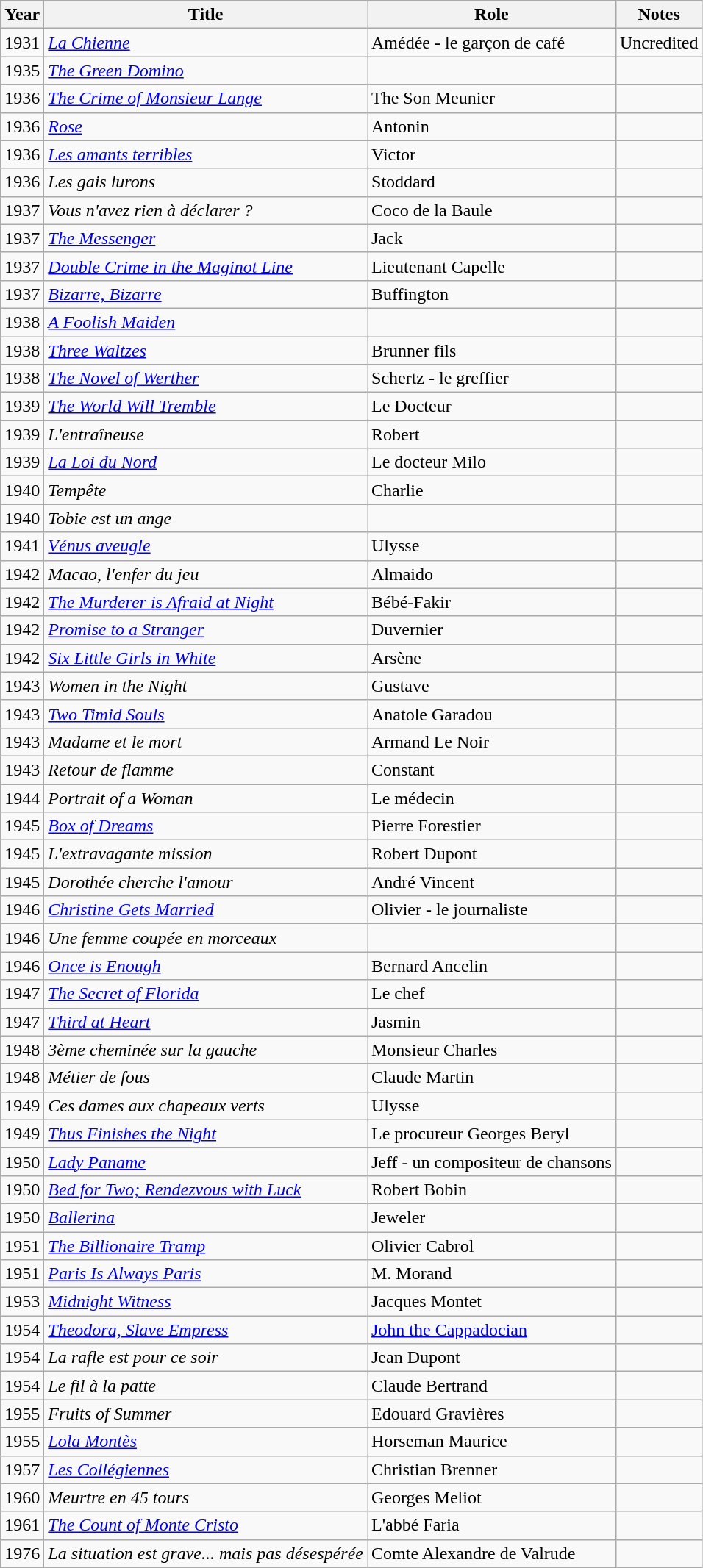<table class="wikitable sortable">
<tr>
<th>Year</th>
<th>Title</th>
<th>Role</th>
<th class="unsortable">Notes</th>
</tr>
<tr>
<td>1931</td>
<td><em><a href='#'>La Chienne</a></em></td>
<td>Amédée - le garçon de café</td>
<td>Uncredited</td>
</tr>
<tr>
<td>1935</td>
<td><em><a href='#'>The Green Domino</a></em></td>
<td></td>
<td></td>
</tr>
<tr>
<td>1936</td>
<td><em><a href='#'>The Crime of Monsieur Lange</a></em></td>
<td>The Son Meunier</td>
<td></td>
</tr>
<tr>
<td>1936</td>
<td><em><a href='#'>Rose</a></em></td>
<td>Antonin</td>
<td></td>
</tr>
<tr>
<td>1936</td>
<td><em><a href='#'>Les amants terribles</a></em></td>
<td>Victor</td>
<td></td>
</tr>
<tr>
<td>1936</td>
<td><em>Les gais lurons</em></td>
<td>Stoddard</td>
<td></td>
</tr>
<tr>
<td>1937</td>
<td><em>Vous n'avez rien à déclarer ?</em></td>
<td>Coco de la Baule</td>
<td></td>
</tr>
<tr>
<td>1937</td>
<td><em><a href='#'>The Messenger</a></em></td>
<td>Jack</td>
<td></td>
</tr>
<tr>
<td>1937</td>
<td><em><a href='#'>Double Crime in the Maginot Line</a></em></td>
<td>Lieutenant Capelle</td>
<td></td>
</tr>
<tr>
<td>1937</td>
<td><em><a href='#'>Bizarre, Bizarre</a></em></td>
<td>Buffington</td>
<td></td>
</tr>
<tr>
<td>1938</td>
<td><em><a href='#'>A Foolish Maiden</a></em></td>
<td></td>
<td></td>
</tr>
<tr>
<td>1938</td>
<td><em><a href='#'>Three Waltzes</a></em></td>
<td>Brunner fils</td>
<td></td>
</tr>
<tr>
<td>1938</td>
<td><em><a href='#'>The Novel of Werther</a></em></td>
<td>Schertz - le greffier</td>
<td></td>
</tr>
<tr>
<td>1939</td>
<td><em><a href='#'>The World Will Tremble</a></em></td>
<td>Le Docteur</td>
<td></td>
</tr>
<tr>
<td>1939</td>
<td><em>L'entraîneuse</em></td>
<td>Robert</td>
<td></td>
</tr>
<tr>
<td>1939</td>
<td><em><a href='#'>La Loi du Nord</a></em></td>
<td>Le docteur Milo</td>
<td></td>
</tr>
<tr>
<td>1940</td>
<td><em>Tempête</em></td>
<td>Charlie</td>
<td></td>
</tr>
<tr>
<td>1940</td>
<td><em>Tobie est un ange</em></td>
<td></td>
<td></td>
</tr>
<tr>
<td>1941</td>
<td><em><a href='#'>Vénus aveugle</a></em></td>
<td>Ulysse</td>
<td></td>
</tr>
<tr>
<td>1942</td>
<td><em>Macao, l'enfer du jeu</em></td>
<td>Almaido</td>
<td></td>
</tr>
<tr>
<td>1942</td>
<td><em><a href='#'>The Murderer is Afraid at Night</a></em></td>
<td>Bébé-Fakir</td>
<td></td>
</tr>
<tr>
<td>1942</td>
<td><em><a href='#'>Promise to a Stranger</a></em></td>
<td>Duvernier</td>
<td></td>
</tr>
<tr>
<td>1942</td>
<td><em><a href='#'>Six Little Girls in White</a></em></td>
<td>Arsène</td>
<td></td>
</tr>
<tr>
<td>1943</td>
<td><em>Women in the Night</em></td>
<td>Gustave</td>
<td></td>
</tr>
<tr>
<td>1943</td>
<td><em><a href='#'>Two Timid Souls</a></em></td>
<td>Anatole Garadou</td>
<td></td>
</tr>
<tr>
<td>1943</td>
<td><em>Madame et le mort</em></td>
<td>Armand Le Noir</td>
<td></td>
</tr>
<tr>
<td>1943</td>
<td><em>Retour de flamme</em></td>
<td>Constant</td>
<td></td>
</tr>
<tr>
<td>1944</td>
<td><em>Portrait of a Woman</em></td>
<td>Le médecin</td>
<td></td>
</tr>
<tr>
<td>1945</td>
<td><em><a href='#'>Box of Dreams</a></em></td>
<td>Pierre Forestier</td>
<td></td>
</tr>
<tr>
<td>1945</td>
<td><em>L'extravagante mission</em></td>
<td>Robert Dupont</td>
<td></td>
</tr>
<tr>
<td>1945</td>
<td><em>Dorothée cherche l'amour</em></td>
<td>André Vincent</td>
<td></td>
</tr>
<tr>
<td>1946</td>
<td><em><a href='#'>Christine Gets Married</a></em></td>
<td>Olivier - le journaliste</td>
<td></td>
</tr>
<tr>
<td>1946</td>
<td><em>Une femme coupée en morceaux</em></td>
<td></td>
<td></td>
</tr>
<tr>
<td>1946</td>
<td><em><a href='#'>Once is Enough</a></em></td>
<td>Bernard Ancelin</td>
<td></td>
</tr>
<tr>
<td>1947</td>
<td><em><a href='#'>The Secret of Florida</a></em></td>
<td>Le chef</td>
<td></td>
</tr>
<tr>
<td>1947</td>
<td><em><a href='#'>Third at Heart</a></em></td>
<td>Jasmin</td>
<td></td>
</tr>
<tr>
<td>1948</td>
<td><em>3ème cheminée sur la gauche</em></td>
<td>Monsieur Charles</td>
<td></td>
</tr>
<tr>
<td>1948</td>
<td><em>Métier de fous</em></td>
<td>Claude Martin</td>
<td></td>
</tr>
<tr>
<td>1949</td>
<td><em>Ces dames aux chapeaux verts</em></td>
<td>Ulysse</td>
<td></td>
</tr>
<tr>
<td>1949</td>
<td><em><a href='#'>Thus Finishes the Night</a></em></td>
<td>Le procureur Georges Beryl</td>
<td></td>
</tr>
<tr>
<td>1950</td>
<td><em><a href='#'>Lady Paname</a></em></td>
<td>Jeff - un compositeur de chansons</td>
<td></td>
</tr>
<tr>
<td>1950</td>
<td><em><a href='#'>Bed for Two; Rendezvous with Luck</a></em></td>
<td>Robert Bobin</td>
<td></td>
</tr>
<tr>
<td>1950</td>
<td><em><a href='#'>Ballerina</a></em></td>
<td>Jeweler</td>
<td></td>
</tr>
<tr>
<td>1951</td>
<td><em><a href='#'>The Billionaire Tramp</a></em></td>
<td>Olivier Cabrol</td>
<td></td>
</tr>
<tr>
<td>1951</td>
<td><em><a href='#'>Paris Is Always Paris</a></em></td>
<td>M. Morand</td>
<td></td>
</tr>
<tr>
<td>1953</td>
<td><em><a href='#'>Midnight Witness</a></em></td>
<td>Jacques Montet</td>
<td></td>
</tr>
<tr>
<td>1954</td>
<td><em><a href='#'>Theodora, Slave Empress</a></em></td>
<td><a href='#'>John the Cappadocian</a></td>
<td></td>
</tr>
<tr>
<td>1954</td>
<td><em>La rafle est pour ce soir</em></td>
<td>Jean Dupont</td>
<td></td>
</tr>
<tr>
<td>1954</td>
<td><em>Le fil à la patte</em></td>
<td>Claude Bertrand</td>
<td></td>
</tr>
<tr>
<td>1955</td>
<td><em>Fruits of Summer</em></td>
<td>Edouard Gravières</td>
<td></td>
</tr>
<tr>
<td>1955</td>
<td><em><a href='#'>Lola Montès</a></em></td>
<td>Horseman Maurice</td>
<td></td>
</tr>
<tr>
<td>1957</td>
<td><em><a href='#'>Les Collégiennes</a></em></td>
<td>Christian Brenner</td>
<td></td>
</tr>
<tr>
<td>1960</td>
<td><em>Meurtre en 45 tours</em></td>
<td>Georges Meliot</td>
<td></td>
</tr>
<tr>
<td>1961</td>
<td><em><a href='#'>The Count of Monte Cristo</a></em></td>
<td>L'abbé Faria</td>
<td></td>
</tr>
<tr>
<td>1976</td>
<td><em>La situation est grave... mais pas désespérée</em></td>
<td>Comte Alexandre de Valrude</td>
<td></td>
</tr>
</table>
